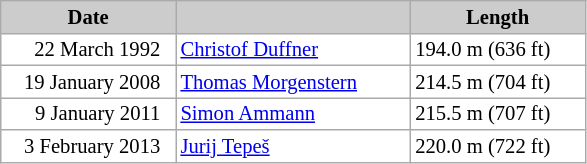<table class="wikitable plainrowheaders" style="background:#fff; font-size:86%; line-height:15px; border:grey solid 1px; border-collapse:collapse;">
<tr style="background:#ccc; text-align:center;">
<th style="background:#ccc;" width="110">Date</th>
<th style="background:#ccc;" width="150"></th>
<th style="background:#ccc;" width="110">Length</th>
</tr>
<tr>
<td align=right>22 March 1992  </td>
<td> <a href='#'>Christof Duffner</a></td>
<td>194.0 m (636 ft)</td>
</tr>
<tr>
<td align=right>19 January 2008  </td>
<td> <a href='#'>Thomas Morgenstern</a></td>
<td>214.5 m (704 ft)</td>
</tr>
<tr>
<td align=right>9 January 2011  </td>
<td> <a href='#'>Simon Ammann</a></td>
<td>215.5 m (707 ft)</td>
</tr>
<tr>
<td align=right>3 February 2013  </td>
<td> <a href='#'>Jurij Tepeš</a></td>
<td>220.0 m (722 ft)</td>
</tr>
</table>
